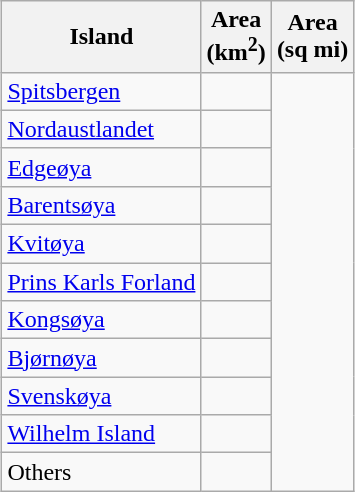<table class="wikitable"  style="float:right; margin:0 15px;">
<tr>
<th>Island</th>
<th>Area<br>(km<sup>2</sup>)</th>
<th>Area<br>(sq mi)</th>
</tr>
<tr>
<td><a href='#'>Spitsbergen</a></td>
<td></td>
</tr>
<tr>
<td><a href='#'>Nordaustlandet</a></td>
<td></td>
</tr>
<tr>
<td><a href='#'>Edgeøya</a></td>
<td></td>
</tr>
<tr>
<td><a href='#'>Barentsøya</a></td>
<td></td>
</tr>
<tr>
<td><a href='#'>Kvitøya</a></td>
<td></td>
</tr>
<tr>
<td><a href='#'>Prins Karls Forland</a></td>
<td></td>
</tr>
<tr>
<td><a href='#'>Kongsøya</a></td>
<td></td>
</tr>
<tr>
<td><a href='#'>Bjørnøya</a></td>
<td></td>
</tr>
<tr>
<td><a href='#'>Svenskøya</a></td>
<td></td>
</tr>
<tr>
<td><a href='#'>Wilhelm Island</a></td>
<td></td>
</tr>
<tr>
<td>Others</td>
<td></td>
</tr>
</table>
